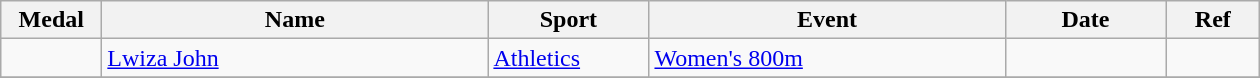<table class="wikitable sortable" style="font-size:100%">
<tr>
<th width="60">Medal</th>
<th width="250">Name</th>
<th width="100">Sport</th>
<th width="230">Event</th>
<th width="100">Date</th>
<th width="55">Ref</th>
</tr>
<tr>
<td></td>
<td><a href='#'>Lwiza John</a></td>
<td><a href='#'>Athletics</a></td>
<td><a href='#'>Women's 800m</a></td>
<td></td>
<td></td>
</tr>
<tr>
</tr>
</table>
